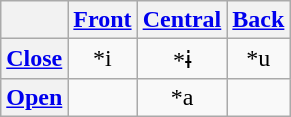<table class="wikitable" style="text-align: center;">
<tr>
<th></th>
<th><a href='#'>Front</a></th>
<th><a href='#'>Central</a></th>
<th><a href='#'>Back</a></th>
</tr>
<tr>
<th><a href='#'>Close</a></th>
<td>*i</td>
<td>*ɨ</td>
<td>*u</td>
</tr>
<tr>
<th><a href='#'>Open</a></th>
<td></td>
<td>*a</td>
<td></td>
</tr>
</table>
